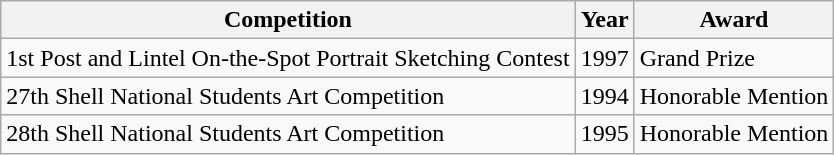<table class="wikitable">
<tr>
<th>Competition</th>
<th>Year</th>
<th>Award</th>
</tr>
<tr>
<td>1st Post and Lintel On-the-Spot Portrait Sketching Contest</td>
<td>1997</td>
<td>Grand Prize</td>
</tr>
<tr>
<td>27th Shell National Students Art Competition</td>
<td>1994</td>
<td>Honorable Mention</td>
</tr>
<tr>
<td>28th Shell National Students Art Competition</td>
<td>1995</td>
<td>Honorable Mention</td>
</tr>
</table>
